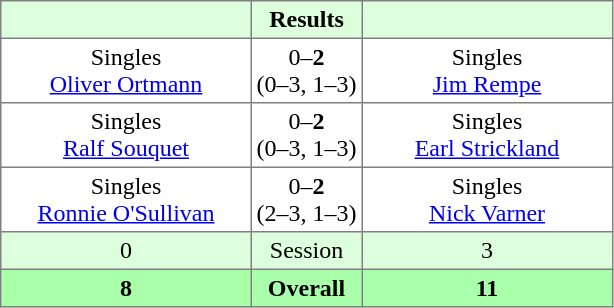<table border="1" cellpadding="3" style="border-collapse: collapse;">
<tr bgcolor="#ddffdd">
<th width="160"></th>
<th>Results</th>
<th width="160"></th>
</tr>
<tr>
<td align="center">Singles<br><a href='#'>Oliver Ortmann</a></td>
<td align="center">0–<strong>2</strong><br>(0–3, 1–3)</td>
<td align="center">Singles<br><a href='#'>Jim Rempe</a></td>
</tr>
<tr>
<td align="center">Singles<br><a href='#'>Ralf Souquet</a></td>
<td align="center">0–<strong>2</strong><br>(0–3, 1–3)</td>
<td align="center">Singles<br><a href='#'>Earl Strickland</a></td>
</tr>
<tr>
<td align="center">Singles<br><a href='#'>Ronnie O'Sullivan</a></td>
<td align="center">0–<strong>2</strong><br>(2–3, 1–3)</td>
<td align="center">Singles<br><a href='#'>Nick Varner</a></td>
</tr>
<tr bgcolor="#ddffdd">
<td align="center">0</td>
<td align="center">Session</td>
<td align="center">3</td>
</tr>
<tr bgcolor="#aaffaa">
<th align="center">8</th>
<th align="center">Overall</th>
<th align="center">11</th>
</tr>
</table>
